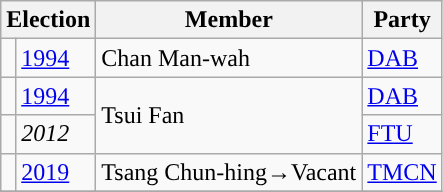<table class="wikitable">
<tr>
<th colspan="2">Election</th>
<th>Member</th>
<th>Party</th>
</tr>
<tr>
<td style="background-color: "></td>
<td><a href='#'>1994</a></td>
<td>Chan Man-wah</td>
<td><a href='#'>DAB</a></td>
</tr>
<tr>
<td style="background-color: "></td>
<td><a href='#'>1994</a></td>
<td rowspan=2>Tsui Fan</td>
<td><a href='#'>DAB</a></td>
</tr>
<tr>
<td style="background-color: "></td>
<td><em>2012</em></td>
<td><a href='#'>FTU</a></td>
</tr>
<tr>
<td style="background-color: "></td>
<td><a href='#'>2019</a></td>
<td>Tsang Chun-hing→Vacant</td>
<td><a href='#'>TMCN</a></td>
</tr>
<tr>
</tr>
</table>
